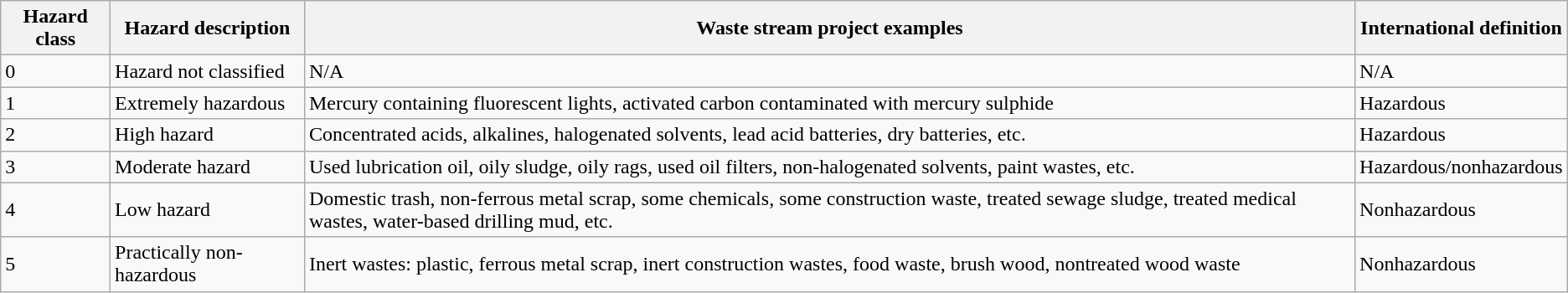<table class="wikitable">
<tr>
<th>Hazard class</th>
<th>Hazard description</th>
<th>Waste stream project examples</th>
<th>International definition</th>
</tr>
<tr>
<td>0</td>
<td>Hazard not classified</td>
<td>N/A</td>
<td>N/A</td>
</tr>
<tr>
<td>1</td>
<td>Extremely hazardous</td>
<td>Mercury containing fluorescent lights, activated carbon contaminated with mercury sulphide</td>
<td>Hazardous</td>
</tr>
<tr>
<td>2</td>
<td>High hazard</td>
<td>Concentrated acids, alkalines, halogenated solvents, lead acid batteries, dry batteries, etc.</td>
<td>Hazardous</td>
</tr>
<tr>
<td>3</td>
<td>Moderate hazard</td>
<td>Used lubrication oil, oily sludge, oily rags, used oil filters, non-halogenated solvents, paint wastes, etc.</td>
<td>Hazardous/nonhazardous</td>
</tr>
<tr>
<td>4</td>
<td>Low hazard</td>
<td>Domestic trash, non-ferrous metal scrap, some chemicals, some construction waste, treated sewage sludge, treated medical wastes, water-based drilling mud, etc.</td>
<td>Nonhazardous</td>
</tr>
<tr>
<td>5</td>
<td>Practically non-hazardous</td>
<td>Inert wastes: plastic, ferrous metal scrap, inert construction wastes, food waste, brush wood, nontreated wood waste</td>
<td>Nonhazardous</td>
</tr>
</table>
